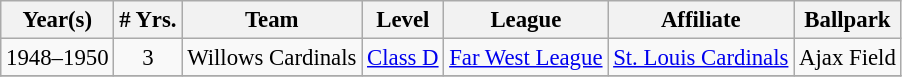<table class="wikitable" style="text-align:center; font-size: 95%;">
<tr>
<th>Year(s)</th>
<th># Yrs.</th>
<th>Team</th>
<th>Level</th>
<th>League</th>
<th>Affiliate</th>
<th>Ballpark</th>
</tr>
<tr>
<td>1948–1950</td>
<td>3</td>
<td>Willows Cardinals</td>
<td><a href='#'>Class D</a></td>
<td><a href='#'>Far West League</a></td>
<td><a href='#'>St. Louis Cardinals</a></td>
<td>Ajax Field</td>
</tr>
<tr>
</tr>
</table>
